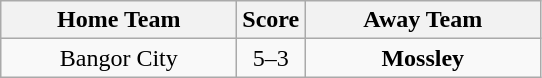<table class="wikitable" style="text-align:center">
<tr>
<th width=150>Home Team</th>
<th width=20>Score</th>
<th width=150>Away Team</th>
</tr>
<tr>
<td>Bangor City</td>
<td>5–3</td>
<td><strong>Mossley</strong></td>
</tr>
</table>
